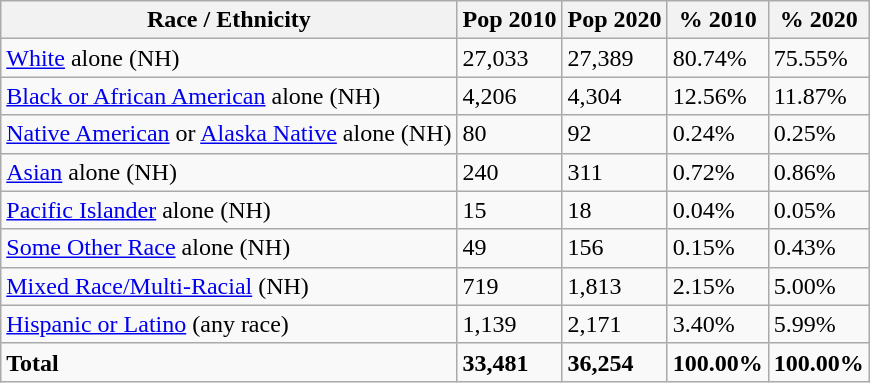<table class="wikitable">
<tr>
<th>Race / Ethnicity</th>
<th>Pop 2010</th>
<th>Pop 2020</th>
<th>% 2010</th>
<th>% 2020</th>
</tr>
<tr>
<td><a href='#'>White</a> alone (NH)</td>
<td>27,033</td>
<td>27,389</td>
<td>80.74%</td>
<td>75.55%</td>
</tr>
<tr>
<td><a href='#'>Black or African American</a> alone (NH)</td>
<td>4,206</td>
<td>4,304</td>
<td>12.56%</td>
<td>11.87%</td>
</tr>
<tr>
<td><a href='#'>Native American</a> or <a href='#'>Alaska Native</a> alone (NH)</td>
<td>80</td>
<td>92</td>
<td>0.24%</td>
<td>0.25%</td>
</tr>
<tr>
<td><a href='#'>Asian</a> alone (NH)</td>
<td>240</td>
<td>311</td>
<td>0.72%</td>
<td>0.86%</td>
</tr>
<tr>
<td><a href='#'>Pacific Islander</a> alone (NH)</td>
<td>15</td>
<td>18</td>
<td>0.04%</td>
<td>0.05%</td>
</tr>
<tr>
<td><a href='#'>Some Other Race</a> alone (NH)</td>
<td>49</td>
<td>156</td>
<td>0.15%</td>
<td>0.43%</td>
</tr>
<tr>
<td><a href='#'>Mixed Race/Multi-Racial</a> (NH)</td>
<td>719</td>
<td>1,813</td>
<td>2.15%</td>
<td>5.00%</td>
</tr>
<tr>
<td><a href='#'>Hispanic or Latino</a> (any race)</td>
<td>1,139</td>
<td>2,171</td>
<td>3.40%</td>
<td>5.99%</td>
</tr>
<tr>
<td><strong>Total</strong></td>
<td><strong>33,481</strong></td>
<td><strong>36,254</strong></td>
<td><strong>100.00%</strong></td>
<td><strong>100.00%</strong></td>
</tr>
</table>
